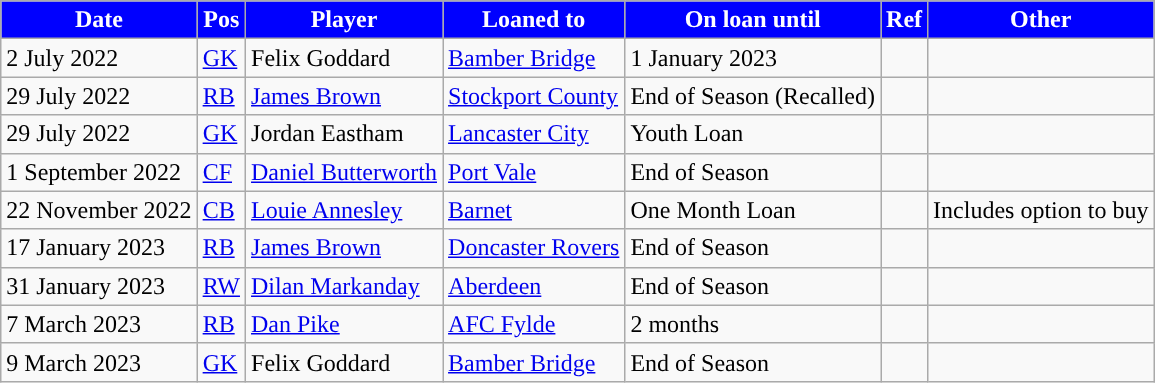<table class="wikitable plainrowheaders sortable">
<tr>
<th style="background:#0000FF; color:#ffffff; ">Date</th>
<th style="background:#0000FF; color:#ffffff; ">Pos</th>
<th style="background:#0000FF; color:#ffffff; ">Player</th>
<th style="background:#0000FF; color:#ffffff; ">Loaned to</th>
<th style="background:#0000FF; color:#ffffff; ">On loan until</th>
<th style="background:#0000FF; color:#ffffff; ">Ref</th>
<th style="background:#0000FF; color:#ffffff; ">Other</th>
</tr>
<tr>
<td>2 July 2022</td>
<td><a href='#'>GK</a></td>
<td> Felix Goddard</td>
<td> <a href='#'>Bamber Bridge</a></td>
<td>1 January 2023</td>
<td></td>
<td></td>
</tr>
<tr>
<td>29 July 2022</td>
<td><a href='#'>RB</a></td>
<td> <a href='#'>James Brown</a></td>
<td> <a href='#'>Stockport County</a></td>
<td>End of Season (Recalled)</td>
<td></td>
<td></td>
</tr>
<tr>
<td>29 July 2022</td>
<td><a href='#'>GK</a></td>
<td> Jordan Eastham</td>
<td> <a href='#'>Lancaster City</a></td>
<td>Youth Loan</td>
<td></td>
<td></td>
</tr>
<tr>
<td>1 September 2022</td>
<td><a href='#'>CF</a></td>
<td> <a href='#'>Daniel Butterworth</a></td>
<td> <a href='#'>Port Vale</a></td>
<td>End of Season</td>
<td></td>
<td></td>
</tr>
<tr>
<td>22 November 2022</td>
<td><a href='#'>CB</a></td>
<td> <a href='#'>Louie Annesley</a></td>
<td> <a href='#'>Barnet</a></td>
<td>One Month Loan</td>
<td></td>
<td>Includes option to buy</td>
</tr>
<tr>
<td>17 January 2023</td>
<td><a href='#'>RB</a></td>
<td> <a href='#'>James Brown</a></td>
<td> <a href='#'>Doncaster Rovers</a></td>
<td>End of Season</td>
<td></td>
<td></td>
</tr>
<tr>
<td>31 January 2023</td>
<td><a href='#'>RW</a></td>
<td> <a href='#'>Dilan Markanday</a></td>
<td> <a href='#'>Aberdeen</a></td>
<td>End of Season</td>
<td></td>
<td></td>
</tr>
<tr>
<td>7 March 2023</td>
<td><a href='#'>RB</a></td>
<td> <a href='#'>Dan Pike</a></td>
<td> <a href='#'>AFC Fylde</a></td>
<td>2 months</td>
<td></td>
<td></td>
</tr>
<tr>
<td>9 March 2023</td>
<td><a href='#'>GK</a></td>
<td> Felix Goddard</td>
<td> <a href='#'>Bamber Bridge</a></td>
<td>End of Season</td>
<td></td>
<td></td>
</tr>
</table>
